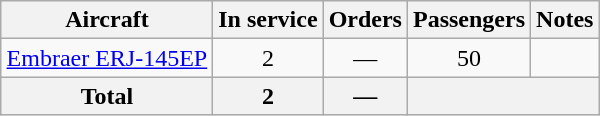<table class="wikitable" style="margin:1em auto; text-align:center">
<tr>
<th>Aircraft</th>
<th>In service</th>
<th>Orders</th>
<th>Passengers</th>
<th>Notes</th>
</tr>
<tr>
<td><a href='#'>Embraer ERJ-145EP</a></td>
<td>2</td>
<td>—</td>
<td>50</td>
<td></td>
</tr>
<tr>
<th>Total</th>
<th>2</th>
<th>—</th>
<th colspan=2></th>
</tr>
</table>
